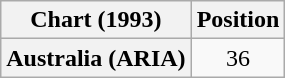<table class="wikitable plainrowheaders">
<tr>
<th scope="col">Chart (1993)</th>
<th scope="col">Position</th>
</tr>
<tr>
<th scope="row">Australia (ARIA)</th>
<td align="center">36</td>
</tr>
</table>
